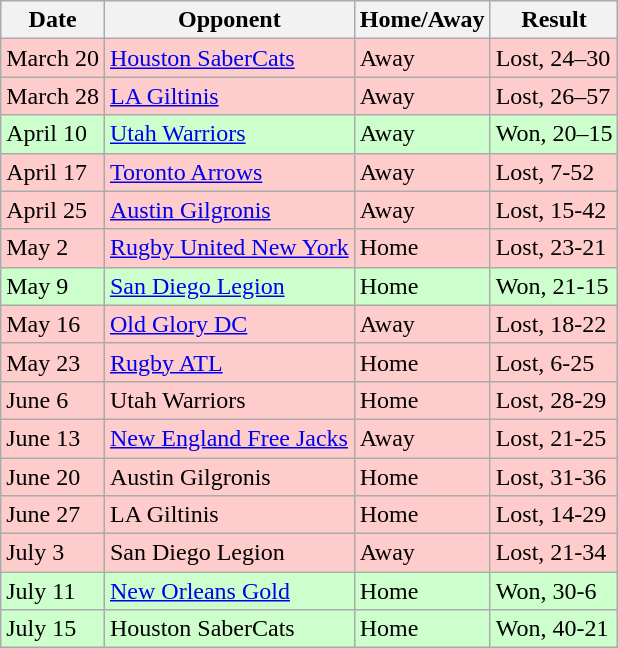<table class="wikitable">
<tr>
<th>Date</th>
<th>Opponent</th>
<th>Home/Away</th>
<th>Result</th>
</tr>
<tr bgcolor="#FFCCCC">
<td>March 20</td>
<td><a href='#'>Houston SaberCats</a></td>
<td>Away</td>
<td>Lost, 24–30</td>
</tr>
<tr bgcolor="#FFCCCC">
<td>March 28</td>
<td><a href='#'>LA Giltinis</a></td>
<td>Away</td>
<td>Lost, 26–57</td>
</tr>
<tr bgcolor="#CCFFCC">
<td>April 10</td>
<td><a href='#'>Utah Warriors</a></td>
<td>Away</td>
<td>Won, 20–15</td>
</tr>
<tr bgcolor="#FFCCCC">
<td>April 17</td>
<td><a href='#'>Toronto Arrows</a></td>
<td>Away</td>
<td>Lost, 7-52</td>
</tr>
<tr bgcolor="#FFCCCC">
<td>April 25</td>
<td><a href='#'>Austin Gilgronis</a></td>
<td>Away</td>
<td>Lost, 15-42</td>
</tr>
<tr bgcolor="#FFCCCC">
<td>May 2</td>
<td><a href='#'>Rugby United New York</a></td>
<td>Home</td>
<td>Lost, 23-21</td>
</tr>
<tr bgcolor="#CCFFCC">
<td>May 9</td>
<td><a href='#'>San Diego Legion</a></td>
<td>Home</td>
<td>Won, 21-15</td>
</tr>
<tr bgcolor= "#FFCCCC">
<td>May 16</td>
<td><a href='#'>Old Glory DC</a></td>
<td>Away</td>
<td>Lost, 18-22</td>
</tr>
<tr bgcolor="#FFCCCC">
<td>May 23</td>
<td><a href='#'>Rugby ATL</a></td>
<td>Home</td>
<td>Lost, 6-25</td>
</tr>
<tr bgcolor="#FFCCCC">
<td>June 6</td>
<td>Utah Warriors</td>
<td>Home</td>
<td>Lost, 28-29</td>
</tr>
<tr bgcolor="#FFCCCC">
<td>June 13</td>
<td><a href='#'>New England Free Jacks</a></td>
<td>Away</td>
<td>Lost, 21-25</td>
</tr>
<tr bgcolor="#FFCCCC">
<td>June 20</td>
<td>Austin Gilgronis</td>
<td>Home</td>
<td>Lost, 31-36</td>
</tr>
<tr bgcolor="#FFCCCC">
<td>June 27</td>
<td>LA Giltinis</td>
<td>Home</td>
<td>Lost, 14-29</td>
</tr>
<tr bgcolor="#FFCCCC">
<td>July 3</td>
<td>San Diego Legion</td>
<td>Away</td>
<td>Lost, 21-34</td>
</tr>
<tr bgcolor="#CCFFCC">
<td>July 11</td>
<td><a href='#'>New Orleans Gold</a></td>
<td>Home</td>
<td>Won, 30-6</td>
</tr>
<tr bgcolor="#CCFFCC">
<td>July 15</td>
<td>Houston SaberCats</td>
<td>Home</td>
<td>Won, 40-21</td>
</tr>
</table>
